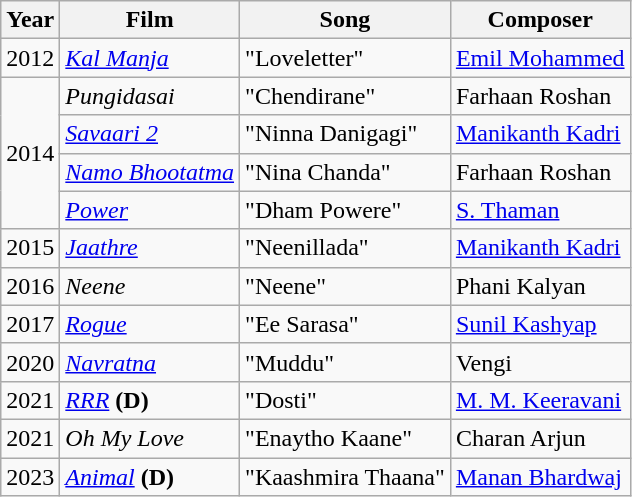<table class="wikitable sortable">
<tr>
<th>Year</th>
<th>Film</th>
<th>Song</th>
<th>Composer</th>
</tr>
<tr>
<td>2012</td>
<td><em><a href='#'>Kal Manja</a></em></td>
<td>"Loveletter"</td>
<td><a href='#'>Emil Mohammed</a></td>
</tr>
<tr>
<td rowspan="4">2014</td>
<td><em>Pungidasai</em></td>
<td>"Chendirane"</td>
<td>Farhaan Roshan</td>
</tr>
<tr>
<td><em><a href='#'>Savaari 2</a></em></td>
<td>"Ninna Danigagi"</td>
<td><a href='#'>Manikanth Kadri</a></td>
</tr>
<tr>
<td><em><a href='#'>Namo Bhootatma</a></em></td>
<td>"Nina Chanda"</td>
<td>Farhaan Roshan</td>
</tr>
<tr>
<td><em><a href='#'>Power</a></em></td>
<td>"Dham Powere"</td>
<td><a href='#'>S. Thaman</a></td>
</tr>
<tr>
<td>2015</td>
<td><em><a href='#'>Jaathre</a></em></td>
<td>"Neenillada"</td>
<td><a href='#'>Manikanth Kadri</a></td>
</tr>
<tr>
<td>2016</td>
<td><em>Neene</em></td>
<td>"Neene"</td>
<td>Phani Kalyan</td>
</tr>
<tr>
<td>2017</td>
<td><em><a href='#'>Rogue</a></em></td>
<td>"Ee Sarasa"</td>
<td><a href='#'>Sunil Kashyap</a></td>
</tr>
<tr>
<td>2020</td>
<td><em><a href='#'>Navratna</a></em></td>
<td>"Muddu"</td>
<td>Vengi</td>
</tr>
<tr>
<td>2021</td>
<td><em><a href='#'>RRR</a></em> <strong>(D)</strong></td>
<td>"Dosti"</td>
<td><a href='#'>M. M. Keeravani</a></td>
</tr>
<tr>
<td>2021</td>
<td><em>Oh My Love</em></td>
<td>"Enaytho Kaane"</td>
<td>Charan Arjun</td>
</tr>
<tr>
<td>2023</td>
<td><em><a href='#'>Animal</a></em> <strong>(D)</strong></td>
<td>"Kaashmira Thaana"</td>
<td><a href='#'>Manan Bhardwaj</a></td>
</tr>
</table>
